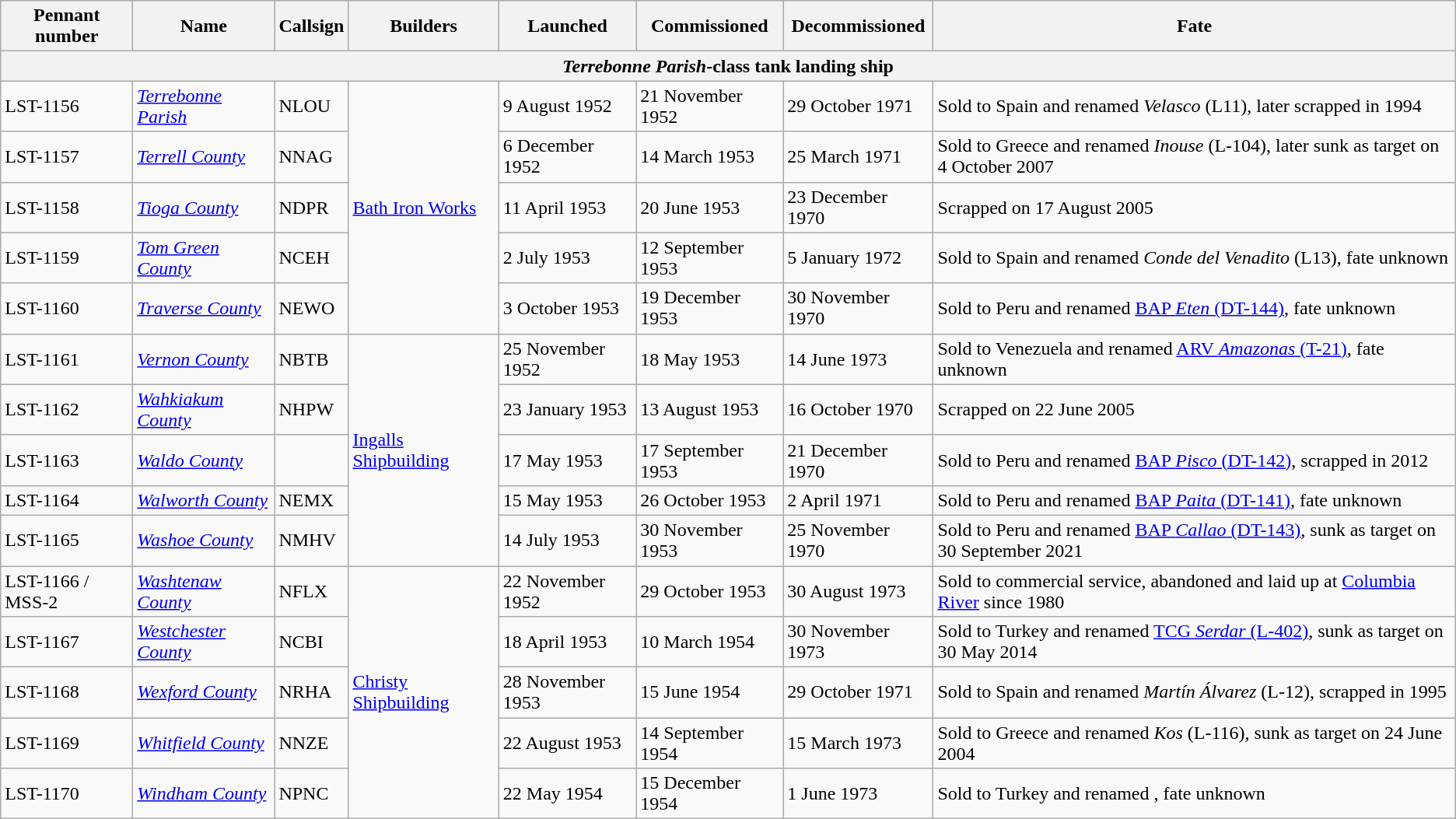<table class="wikitable">
<tr>
<th>Pennant number</th>
<th>Name</th>
<th>Callsign</th>
<th>Builders</th>
<th>Launched</th>
<th>Commissioned</th>
<th>Decommissioned</th>
<th>Fate</th>
</tr>
<tr>
<th colspan="8"><em>Terrebonne Parish</em>-class tank landing ship</th>
</tr>
<tr>
<td>LST-1156</td>
<td><em><a href='#'>Terrebonne Parish</a></em></td>
<td>NLOU</td>
<td rowspan="5"><a href='#'>Bath Iron Works</a></td>
<td>9 August 1952</td>
<td>21 November 1952</td>
<td>29 October 1971</td>
<td>Sold to Spain and renamed <em>Velasco</em> (L11), later scrapped in 1994</td>
</tr>
<tr>
<td>LST-1157</td>
<td><em><a href='#'>Terrell County</a></em></td>
<td>NNAG</td>
<td>6 December 1952</td>
<td>14 March 1953</td>
<td>25 March 1971</td>
<td>Sold to Greece and renamed <em>Inouse</em> (L-104), later sunk as target on 4 October 2007</td>
</tr>
<tr>
<td>LST-1158</td>
<td><a href='#'><em>Tioga</em> <em>County</em></a></td>
<td>NDPR</td>
<td>11 April 1953</td>
<td>20 June 1953</td>
<td>23 December 1970</td>
<td>Scrapped on 17 August 2005</td>
</tr>
<tr>
<td>LST-1159</td>
<td><em><a href='#'>Tom Green County</a></em></td>
<td>NCEH</td>
<td>2 July 1953</td>
<td>12 September 1953</td>
<td>5 January 1972</td>
<td>Sold to Spain and renamed <em>Conde del Venadito</em> (L13), fate unknown</td>
</tr>
<tr>
<td>LST-1160</td>
<td><em><a href='#'>Traverse County</a></em></td>
<td>NEWO</td>
<td>3 October 1953</td>
<td>19 December 1953</td>
<td>30 November 1970</td>
<td>Sold to Peru and renamed <a href='#'>BAP <em>Eten</em> (DT-144)</a>, fate unknown</td>
</tr>
<tr>
<td>LST-1161</td>
<td><em><a href='#'>Vernon County</a></em></td>
<td>NBTB</td>
<td rowspan="5"><a href='#'>Ingalls Shipbuilding</a></td>
<td>25 November 1952</td>
<td>18 May 1953</td>
<td>14 June 1973</td>
<td>Sold to Venezuela and renamed <a href='#'>ARV <em>Amazonas</em> (T-21)</a>, fate unknown</td>
</tr>
<tr>
<td>LST-1162</td>
<td><em><a href='#'>Wahkiakum County</a></em></td>
<td>NHPW</td>
<td>23 January 1953</td>
<td>13 August 1953</td>
<td>16 October 1970</td>
<td>Scrapped on 22 June 2005</td>
</tr>
<tr>
<td>LST-1163</td>
<td><em><a href='#'>Waldo County</a></em></td>
<td></td>
<td>17 May 1953</td>
<td>17 September 1953</td>
<td>21 December 1970</td>
<td>Sold to Peru and renamed <a href='#'>BAP <em>Pisco</em> (DT-142)</a>, scrapped in 2012</td>
</tr>
<tr>
<td>LST-1164</td>
<td><em><a href='#'>Walworth County</a></em></td>
<td>NEMX</td>
<td>15 May 1953</td>
<td>26 October 1953</td>
<td>2 April 1971</td>
<td>Sold to Peru and renamed <a href='#'>BAP <em>Paita</em> (DT-141)</a>, fate unknown</td>
</tr>
<tr>
<td>LST-1165</td>
<td><em><a href='#'>Washoe County</a></em></td>
<td>NMHV</td>
<td>14 July 1953</td>
<td>30 November 1953</td>
<td>25 November 1970</td>
<td>Sold to Peru and renamed <a href='#'>BAP <em>Callao</em> (DT-143)</a>, sunk as target on 30 September 2021</td>
</tr>
<tr>
<td>LST-1166 / MSS-2</td>
<td><em><a href='#'>Washtenaw County</a></em></td>
<td>NFLX</td>
<td rowspan="5"><a href='#'>Christy Shipbuilding</a></td>
<td>22 November 1952</td>
<td>29 October 1953</td>
<td>30 August 1973</td>
<td>Sold to commercial service, abandoned and laid up at <a href='#'>Columbia River</a> since 1980</td>
</tr>
<tr>
<td>LST-1167</td>
<td><em><a href='#'>Westchester County</a></em></td>
<td>NCBI</td>
<td>18 April 1953</td>
<td>10 March 1954</td>
<td>30 November 1973</td>
<td>Sold to Turkey and renamed <a href='#'>TCG <em>Serdar</em> (L-402)</a>, sunk as target on 30 May 2014</td>
</tr>
<tr>
<td>LST-1168</td>
<td><em><a href='#'>Wexford County</a></em></td>
<td>NRHA</td>
<td>28 November 1953</td>
<td>15 June 1954</td>
<td>29 October 1971</td>
<td>Sold to Spain and renamed <em>Martín Álvarez</em> (L-12), scrapped in 1995</td>
</tr>
<tr>
<td>LST-1169</td>
<td><em><a href='#'>Whitfield County</a></em></td>
<td>NNZE</td>
<td>22 August 1953</td>
<td>14 September 1954</td>
<td>15 March 1973</td>
<td>Sold to Greece and renamed <em>Kos</em> (L-116), sunk as target on 24 June 2004</td>
</tr>
<tr>
<td>LST-1170</td>
<td><em><a href='#'>Windham County</a></em></td>
<td>NPNC</td>
<td>22 May 1954</td>
<td>15 December 1954</td>
<td>1 June 1973</td>
<td>Sold to Turkey and renamed , fate unknown</td>
</tr>
</table>
